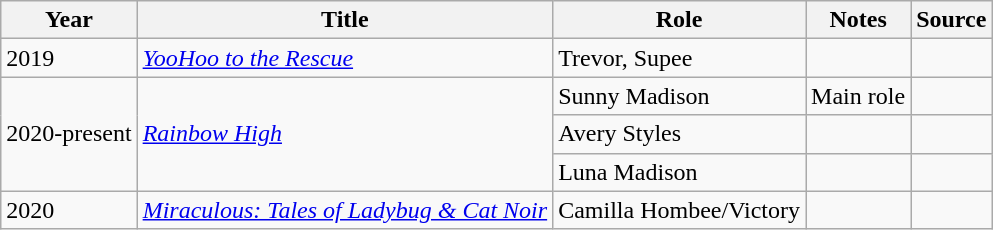<table class="wikitable sortable plainrowheaders">
<tr>
<th>Year</th>
<th>Title</th>
<th>Role</th>
<th class="unsortable">Notes</th>
<th class="unsortable">Source</th>
</tr>
<tr>
<td>2019</td>
<td><em><a href='#'>YooHoo to the Rescue</a></em></td>
<td>Trevor, Supee</td>
<td></td>
<td></td>
</tr>
<tr>
<td rowspan="3">2020-present</td>
<td rowspan="3"><em><a href='#'>Rainbow High</a></em></td>
<td>Sunny Madison</td>
<td>Main role</td>
<td></td>
</tr>
<tr>
<td>Avery Styles</td>
<td></td>
<td></td>
</tr>
<tr>
<td>Luna Madison</td>
<td></td>
<td></td>
</tr>
<tr>
<td>2020</td>
<td><em><a href='#'>Miraculous: Tales of Ladybug & Cat Noir</a></em></td>
<td>Camilla Hombee/Victory</td>
<td></td>
<td></td>
</tr>
</table>
